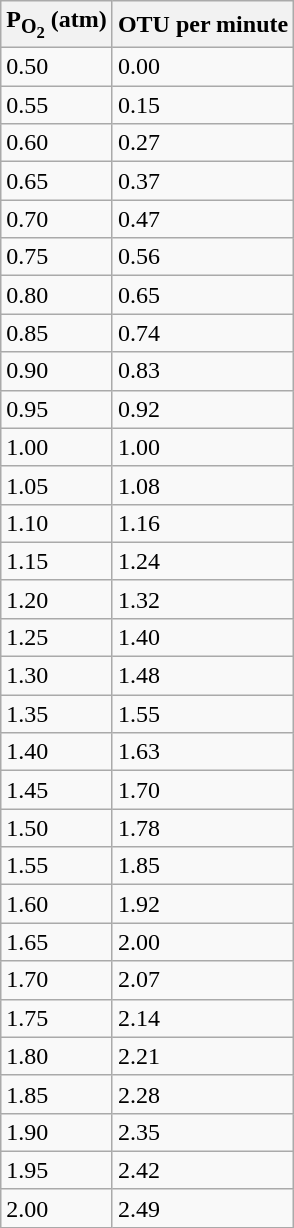<table class="wikitable">
<tr>
<th>P<sub>O<sub>2</sub></sub> (atm)</th>
<th>OTU per minute</th>
</tr>
<tr>
<td>0.50</td>
<td>0.00</td>
</tr>
<tr>
<td>0.55</td>
<td>0.15</td>
</tr>
<tr>
<td>0.60</td>
<td>0.27</td>
</tr>
<tr>
<td>0.65</td>
<td>0.37</td>
</tr>
<tr>
<td>0.70</td>
<td>0.47</td>
</tr>
<tr>
<td>0.75</td>
<td>0.56</td>
</tr>
<tr>
<td>0.80</td>
<td>0.65</td>
</tr>
<tr>
<td>0.85</td>
<td>0.74</td>
</tr>
<tr>
<td>0.90</td>
<td>0.83</td>
</tr>
<tr>
<td>0.95</td>
<td>0.92</td>
</tr>
<tr>
<td>1.00</td>
<td>1.00</td>
</tr>
<tr>
<td>1.05</td>
<td>1.08</td>
</tr>
<tr>
<td>1.10</td>
<td>1.16</td>
</tr>
<tr>
<td>1.15</td>
<td>1.24</td>
</tr>
<tr>
<td>1.20</td>
<td>1.32</td>
</tr>
<tr>
<td>1.25</td>
<td>1.40</td>
</tr>
<tr>
<td>1.30</td>
<td>1.48</td>
</tr>
<tr>
<td>1.35</td>
<td>1.55</td>
</tr>
<tr>
<td>1.40</td>
<td>1.63</td>
</tr>
<tr>
<td>1.45</td>
<td>1.70</td>
</tr>
<tr>
<td>1.50</td>
<td>1.78</td>
</tr>
<tr>
<td>1.55</td>
<td>1.85</td>
</tr>
<tr>
<td>1.60</td>
<td>1.92</td>
</tr>
<tr>
<td>1.65</td>
<td>2.00</td>
</tr>
<tr>
<td>1.70</td>
<td>2.07</td>
</tr>
<tr>
<td>1.75</td>
<td>2.14</td>
</tr>
<tr>
<td>1.80</td>
<td>2.21</td>
</tr>
<tr>
<td>1.85</td>
<td>2.28</td>
</tr>
<tr>
<td>1.90</td>
<td>2.35</td>
</tr>
<tr>
<td>1.95</td>
<td>2.42</td>
</tr>
<tr>
<td>2.00</td>
<td>2.49</td>
</tr>
</table>
